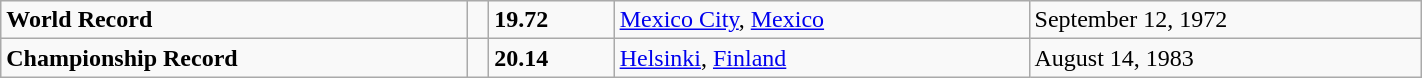<table class="wikitable" width=75%>
<tr>
<td><strong>World Record</strong></td>
<td></td>
<td><strong>19.72</strong></td>
<td><a href='#'>Mexico City</a>, <a href='#'>Mexico</a></td>
<td>September 12, 1972</td>
</tr>
<tr>
<td><strong>Championship Record</strong></td>
<td></td>
<td><strong>20.14</strong></td>
<td><a href='#'>Helsinki</a>, <a href='#'>Finland</a></td>
<td>August 14, 1983</td>
</tr>
</table>
